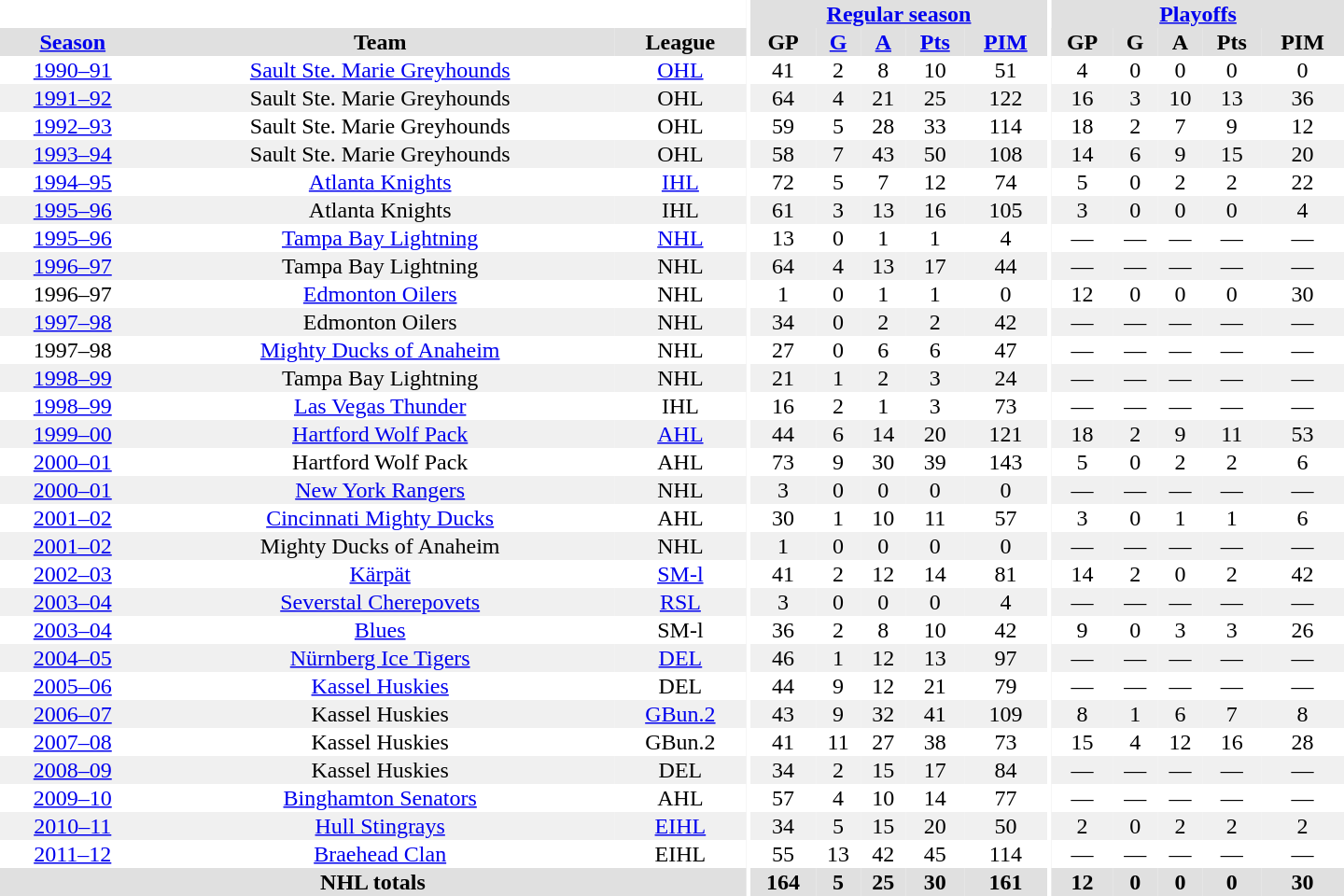<table border="0" cellpadding="1" cellspacing="0" style="text-align:center; width:60em;">
<tr bgcolor="#e0e0e0">
<th colspan="3" bgcolor="#ffffff"></th>
<th rowspan="100" bgcolor="#ffffff"></th>
<th colspan="5"><a href='#'>Regular season</a></th>
<th rowspan="100" bgcolor="#ffffff"></th>
<th colspan="5"><a href='#'>Playoffs</a></th>
</tr>
<tr bgcolor="#e0e0e0">
<th><a href='#'>Season</a></th>
<th>Team</th>
<th>League</th>
<th>GP</th>
<th><a href='#'>G</a></th>
<th><a href='#'>A</a></th>
<th><a href='#'>Pts</a></th>
<th><a href='#'>PIM</a></th>
<th>GP</th>
<th>G</th>
<th>A</th>
<th>Pts</th>
<th>PIM</th>
</tr>
<tr>
<td><a href='#'>1990–91</a></td>
<td><a href='#'>Sault Ste. Marie Greyhounds</a></td>
<td><a href='#'>OHL</a></td>
<td>41</td>
<td>2</td>
<td>8</td>
<td>10</td>
<td>51</td>
<td>4</td>
<td>0</td>
<td>0</td>
<td>0</td>
<td>0</td>
</tr>
<tr bgcolor="#f0f0f0">
<td><a href='#'>1991–92</a></td>
<td>Sault Ste. Marie Greyhounds</td>
<td>OHL</td>
<td>64</td>
<td>4</td>
<td>21</td>
<td>25</td>
<td>122</td>
<td>16</td>
<td>3</td>
<td>10</td>
<td>13</td>
<td>36</td>
</tr>
<tr>
<td><a href='#'>1992–93</a></td>
<td>Sault Ste. Marie Greyhounds</td>
<td>OHL</td>
<td>59</td>
<td>5</td>
<td>28</td>
<td>33</td>
<td>114</td>
<td>18</td>
<td>2</td>
<td>7</td>
<td>9</td>
<td>12</td>
</tr>
<tr bgcolor="#f0f0f0">
<td><a href='#'>1993–94</a></td>
<td>Sault Ste. Marie Greyhounds</td>
<td>OHL</td>
<td>58</td>
<td>7</td>
<td>43</td>
<td>50</td>
<td>108</td>
<td>14</td>
<td>6</td>
<td>9</td>
<td>15</td>
<td>20</td>
</tr>
<tr>
<td><a href='#'>1994–95</a></td>
<td><a href='#'>Atlanta Knights</a></td>
<td><a href='#'>IHL</a></td>
<td>72</td>
<td>5</td>
<td>7</td>
<td>12</td>
<td>74</td>
<td>5</td>
<td>0</td>
<td>2</td>
<td>2</td>
<td>22</td>
</tr>
<tr bgcolor="#f0f0f0">
<td><a href='#'>1995–96</a></td>
<td>Atlanta Knights</td>
<td>IHL</td>
<td>61</td>
<td>3</td>
<td>13</td>
<td>16</td>
<td>105</td>
<td>3</td>
<td>0</td>
<td>0</td>
<td>0</td>
<td>4</td>
</tr>
<tr>
<td><a href='#'>1995–96</a></td>
<td><a href='#'>Tampa Bay Lightning</a></td>
<td><a href='#'>NHL</a></td>
<td>13</td>
<td>0</td>
<td>1</td>
<td>1</td>
<td>4</td>
<td>—</td>
<td>—</td>
<td>—</td>
<td>—</td>
<td>—</td>
</tr>
<tr bgcolor="#f0f0f0">
<td><a href='#'>1996–97</a></td>
<td>Tampa Bay Lightning</td>
<td>NHL</td>
<td>64</td>
<td>4</td>
<td>13</td>
<td>17</td>
<td>44</td>
<td>—</td>
<td>—</td>
<td>—</td>
<td>—</td>
<td>—</td>
</tr>
<tr>
<td>1996–97</td>
<td><a href='#'>Edmonton Oilers</a></td>
<td>NHL</td>
<td>1</td>
<td>0</td>
<td>1</td>
<td>1</td>
<td>0</td>
<td>12</td>
<td>0</td>
<td>0</td>
<td>0</td>
<td>30</td>
</tr>
<tr bgcolor="#f0f0f0">
<td><a href='#'>1997–98</a></td>
<td>Edmonton Oilers</td>
<td>NHL</td>
<td>34</td>
<td>0</td>
<td>2</td>
<td>2</td>
<td>42</td>
<td>—</td>
<td>—</td>
<td>—</td>
<td>—</td>
<td>—</td>
</tr>
<tr>
<td>1997–98</td>
<td><a href='#'>Mighty Ducks of Anaheim</a></td>
<td>NHL</td>
<td>27</td>
<td>0</td>
<td>6</td>
<td>6</td>
<td>47</td>
<td>—</td>
<td>—</td>
<td>—</td>
<td>—</td>
<td>—</td>
</tr>
<tr bgcolor="#f0f0f0">
<td><a href='#'>1998–99</a></td>
<td>Tampa Bay Lightning</td>
<td>NHL</td>
<td>21</td>
<td>1</td>
<td>2</td>
<td>3</td>
<td>24</td>
<td>—</td>
<td>—</td>
<td>—</td>
<td>—</td>
<td>—</td>
</tr>
<tr>
<td><a href='#'>1998–99</a></td>
<td><a href='#'>Las Vegas Thunder</a></td>
<td>IHL</td>
<td>16</td>
<td>2</td>
<td>1</td>
<td>3</td>
<td>73</td>
<td>—</td>
<td>—</td>
<td>—</td>
<td>—</td>
<td>—</td>
</tr>
<tr bgcolor="#f0f0f0">
<td><a href='#'>1999–00</a></td>
<td><a href='#'>Hartford Wolf Pack</a></td>
<td><a href='#'>AHL</a></td>
<td>44</td>
<td>6</td>
<td>14</td>
<td>20</td>
<td>121</td>
<td>18</td>
<td>2</td>
<td>9</td>
<td>11</td>
<td>53</td>
</tr>
<tr>
<td><a href='#'>2000–01</a></td>
<td>Hartford Wolf Pack</td>
<td>AHL</td>
<td>73</td>
<td>9</td>
<td>30</td>
<td>39</td>
<td>143</td>
<td>5</td>
<td>0</td>
<td>2</td>
<td>2</td>
<td>6</td>
</tr>
<tr bgcolor="#f0f0f0">
<td><a href='#'>2000–01</a></td>
<td><a href='#'>New York Rangers</a></td>
<td>NHL</td>
<td>3</td>
<td>0</td>
<td>0</td>
<td>0</td>
<td>0</td>
<td>—</td>
<td>—</td>
<td>—</td>
<td>—</td>
<td>—</td>
</tr>
<tr>
<td><a href='#'>2001–02</a></td>
<td><a href='#'>Cincinnati Mighty Ducks</a></td>
<td>AHL</td>
<td>30</td>
<td>1</td>
<td>10</td>
<td>11</td>
<td>57</td>
<td>3</td>
<td>0</td>
<td>1</td>
<td>1</td>
<td>6</td>
</tr>
<tr bgcolor="#f0f0f0">
<td><a href='#'>2001–02</a></td>
<td>Mighty Ducks of Anaheim</td>
<td>NHL</td>
<td>1</td>
<td>0</td>
<td>0</td>
<td>0</td>
<td>0</td>
<td>—</td>
<td>—</td>
<td>—</td>
<td>—</td>
<td>—</td>
</tr>
<tr>
<td><a href='#'>2002–03</a></td>
<td><a href='#'>Kärpät</a></td>
<td><a href='#'>SM-l</a></td>
<td>41</td>
<td>2</td>
<td>12</td>
<td>14</td>
<td>81</td>
<td>14</td>
<td>2</td>
<td>0</td>
<td>2</td>
<td>42</td>
</tr>
<tr bgcolor="#f0f0f0">
<td><a href='#'>2003–04</a></td>
<td><a href='#'>Severstal Cherepovets</a></td>
<td><a href='#'>RSL</a></td>
<td>3</td>
<td>0</td>
<td>0</td>
<td>0</td>
<td>4</td>
<td>—</td>
<td>—</td>
<td>—</td>
<td>—</td>
<td>—</td>
</tr>
<tr>
<td><a href='#'>2003–04</a></td>
<td><a href='#'>Blues</a></td>
<td>SM-l</td>
<td>36</td>
<td>2</td>
<td>8</td>
<td>10</td>
<td>42</td>
<td>9</td>
<td>0</td>
<td>3</td>
<td>3</td>
<td>26</td>
</tr>
<tr bgcolor="#f0f0f0">
<td><a href='#'>2004–05</a></td>
<td><a href='#'>Nürnberg Ice Tigers</a></td>
<td><a href='#'>DEL</a></td>
<td>46</td>
<td>1</td>
<td>12</td>
<td>13</td>
<td>97</td>
<td>—</td>
<td>—</td>
<td>—</td>
<td>—</td>
<td>—</td>
</tr>
<tr>
<td><a href='#'>2005–06</a></td>
<td><a href='#'>Kassel Huskies</a></td>
<td>DEL</td>
<td>44</td>
<td>9</td>
<td>12</td>
<td>21</td>
<td>79</td>
<td>—</td>
<td>—</td>
<td>—</td>
<td>—</td>
<td>—</td>
</tr>
<tr bgcolor="#f0f0f0">
<td><a href='#'>2006–07</a></td>
<td>Kassel Huskies</td>
<td><a href='#'>GBun.2</a></td>
<td>43</td>
<td>9</td>
<td>32</td>
<td>41</td>
<td>109</td>
<td>8</td>
<td>1</td>
<td>6</td>
<td>7</td>
<td>8</td>
</tr>
<tr>
<td><a href='#'>2007–08</a></td>
<td>Kassel Huskies</td>
<td>GBun.2</td>
<td>41</td>
<td>11</td>
<td>27</td>
<td>38</td>
<td>73</td>
<td>15</td>
<td>4</td>
<td>12</td>
<td>16</td>
<td>28</td>
</tr>
<tr bgcolor="#f0f0f0">
<td><a href='#'>2008–09</a></td>
<td>Kassel Huskies</td>
<td>DEL</td>
<td>34</td>
<td>2</td>
<td>15</td>
<td>17</td>
<td>84</td>
<td>—</td>
<td>—</td>
<td>—</td>
<td>—</td>
<td>—</td>
</tr>
<tr>
<td><a href='#'>2009–10</a></td>
<td><a href='#'>Binghamton Senators</a></td>
<td>AHL</td>
<td>57</td>
<td>4</td>
<td>10</td>
<td>14</td>
<td>77</td>
<td>—</td>
<td>—</td>
<td>—</td>
<td>—</td>
<td>—</td>
</tr>
<tr bgcolor="#f0f0f0">
<td><a href='#'>2010–11</a></td>
<td><a href='#'>Hull Stingrays</a></td>
<td><a href='#'>EIHL</a></td>
<td>34</td>
<td>5</td>
<td>15</td>
<td>20</td>
<td>50</td>
<td>2</td>
<td>0</td>
<td>2</td>
<td>2</td>
<td>2</td>
</tr>
<tr>
<td><a href='#'>2011–12</a></td>
<td><a href='#'>Braehead Clan</a></td>
<td>EIHL</td>
<td>55</td>
<td>13</td>
<td>42</td>
<td>45</td>
<td>114</td>
<td>—</td>
<td>—</td>
<td>—</td>
<td>—</td>
<td>—</td>
</tr>
<tr bgcolor="#e0e0e0">
<th colspan="3">NHL totals</th>
<th>164</th>
<th>5</th>
<th>25</th>
<th>30</th>
<th>161</th>
<th>12</th>
<th>0</th>
<th>0</th>
<th>0</th>
<th>30</th>
</tr>
</table>
